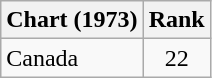<table class="wikitable sortable">
<tr>
<th align="left">Chart (1973)</th>
<th style="text-align:center;">Rank</th>
</tr>
<tr>
<td>Canada </td>
<td style="text-align:center;">22</td>
</tr>
</table>
